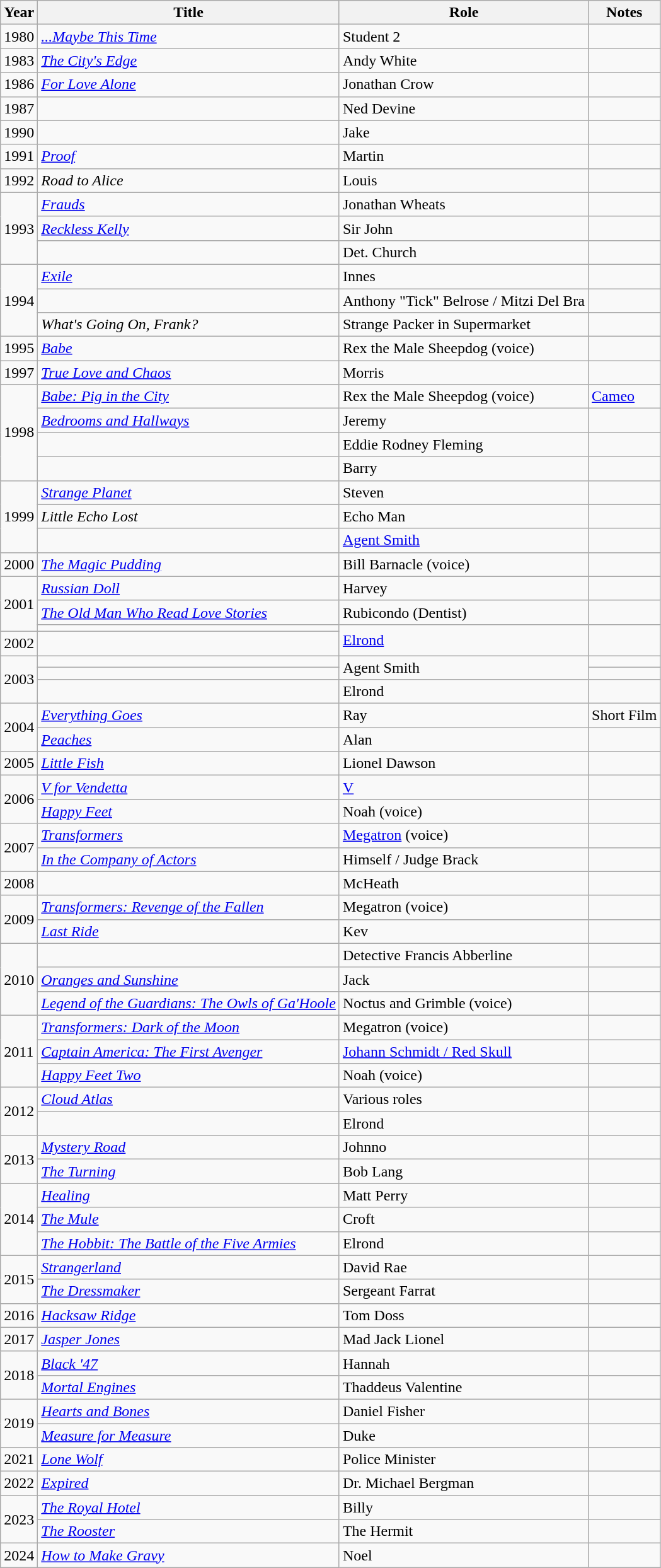<table class="wikitable sortable">
<tr>
<th>Year</th>
<th>Title</th>
<th>Role</th>
<th class="unsortable">Notes</th>
</tr>
<tr>
<td>1980</td>
<td><a href='#'><em>...Maybe This Time</em></a></td>
<td>Student 2</td>
<td></td>
</tr>
<tr>
<td>1983</td>
<td><em><a href='#'>The City's Edge</a></em></td>
<td>Andy White</td>
<td></td>
</tr>
<tr>
<td>1986</td>
<td><em><a href='#'>For Love Alone</a></em></td>
<td>Jonathan Crow</td>
<td></td>
</tr>
<tr>
<td>1987</td>
<td><em></em></td>
<td>Ned Devine</td>
<td></td>
</tr>
<tr>
<td>1990</td>
<td><em><a href='#'></a></em></td>
<td>Jake</td>
<td></td>
</tr>
<tr>
<td>1991</td>
<td><em><a href='#'>Proof</a></em></td>
<td>Martin</td>
<td></td>
</tr>
<tr>
<td>1992</td>
<td><em>Road to Alice</em></td>
<td>Louis</td>
<td></td>
</tr>
<tr>
<td rowspan="3">1993</td>
<td><em><a href='#'>Frauds</a></em></td>
<td>Jonathan Wheats</td>
<td></td>
</tr>
<tr>
<td><em><a href='#'>Reckless Kelly</a></em></td>
<td>Sir John</td>
<td></td>
</tr>
<tr>
<td><em></em></td>
<td>Det. Church</td>
<td></td>
</tr>
<tr>
<td rowspan="3">1994</td>
<td><em><a href='#'>Exile</a></em></td>
<td>Innes</td>
<td></td>
</tr>
<tr>
<td><em></em></td>
<td>Anthony "Tick" Belrose / Mitzi Del Bra</td>
<td></td>
</tr>
<tr>
<td><em>What's Going On, Frank?</em></td>
<td>Strange Packer in Supermarket</td>
<td></td>
</tr>
<tr>
<td>1995</td>
<td><em><a href='#'>Babe</a></em></td>
<td>Rex the Male Sheepdog (voice)</td>
<td></td>
</tr>
<tr>
<td>1997</td>
<td><em><a href='#'>True Love and Chaos</a></em></td>
<td>Morris</td>
<td></td>
</tr>
<tr>
<td rowspan="4">1998</td>
<td><em><a href='#'>Babe: Pig in the City</a></em></td>
<td>Rex the Male Sheepdog (voice)</td>
<td><a href='#'>Cameo</a></td>
</tr>
<tr>
<td><em><a href='#'>Bedrooms and Hallways</a></em></td>
<td>Jeremy</td>
<td></td>
</tr>
<tr>
<td><em></em></td>
<td>Eddie Rodney Fleming</td>
<td></td>
</tr>
<tr>
<td><em></em></td>
<td>Barry</td>
<td></td>
</tr>
<tr>
<td rowspan="3">1999</td>
<td><em><a href='#'>Strange Planet</a></em></td>
<td>Steven</td>
<td></td>
</tr>
<tr>
<td><em>Little Echo Lost</em></td>
<td>Echo Man</td>
<td></td>
</tr>
<tr>
<td><em></em></td>
<td><a href='#'>Agent Smith</a></td>
<td></td>
</tr>
<tr>
<td>2000</td>
<td><em><a href='#'>The Magic Pudding</a></em></td>
<td>Bill Barnacle (voice)</td>
<td></td>
</tr>
<tr>
<td rowspan="3">2001</td>
<td><em><a href='#'>Russian Doll</a></em></td>
<td>Harvey</td>
<td></td>
</tr>
<tr>
<td><em><a href='#'>The Old Man Who Read Love Stories</a></em></td>
<td>Rubicondo (Dentist)</td>
<td></td>
</tr>
<tr>
<td><em></em></td>
<td rowspan="2"><a href='#'>Elrond</a></td>
<td rowspan="2"></td>
</tr>
<tr>
<td>2002</td>
<td><em></em></td>
</tr>
<tr>
<td rowspan=3>2003</td>
<td><em></em></td>
<td rowspan="2">Agent Smith</td>
<td></td>
</tr>
<tr>
<td><em></em></td>
<td></td>
</tr>
<tr>
<td><em></em></td>
<td>Elrond</td>
<td></td>
</tr>
<tr>
<td rowspan="2">2004</td>
<td><em><a href='#'>Everything Goes</a></em></td>
<td>Ray</td>
<td>Short Film</td>
</tr>
<tr>
<td><em><a href='#'>Peaches</a></em></td>
<td>Alan</td>
<td></td>
</tr>
<tr>
<td>2005</td>
<td><em><a href='#'>Little Fish</a></em></td>
<td>Lionel Dawson</td>
<td></td>
</tr>
<tr>
<td rowspan="2">2006</td>
<td><em><a href='#'>V for Vendetta</a></em></td>
<td><a href='#'>V</a></td>
<td></td>
</tr>
<tr>
<td><em><a href='#'>Happy Feet</a></em></td>
<td>Noah (voice)</td>
<td></td>
</tr>
<tr>
<td rowspan="2">2007</td>
<td><em><a href='#'>Transformers</a></em></td>
<td><a href='#'>Megatron</a> (voice)</td>
<td></td>
</tr>
<tr>
<td><em><a href='#'>In the Company of Actors</a></em></td>
<td>Himself / Judge Brack</td>
<td></td>
</tr>
<tr>
<td>2008</td>
<td><em></em></td>
<td>McHeath</td>
<td></td>
</tr>
<tr>
<td rowspan="2">2009</td>
<td><em><a href='#'>Transformers: Revenge of the Fallen</a></em></td>
<td>Megatron (voice)</td>
<td></td>
</tr>
<tr>
<td><em><a href='#'>Last Ride</a></em></td>
<td>Kev</td>
<td></td>
</tr>
<tr>
<td rowspan="3">2010</td>
<td><em></em></td>
<td>Detective Francis Abberline</td>
<td></td>
</tr>
<tr>
<td><em><a href='#'>Oranges and Sunshine</a></em></td>
<td>Jack</td>
<td></td>
</tr>
<tr>
<td><em><a href='#'>Legend of the Guardians: The Owls of Ga'Hoole</a></em></td>
<td>Noctus and Grimble (voice)</td>
<td></td>
</tr>
<tr>
<td rowspan="3">2011</td>
<td><em><a href='#'>Transformers: Dark of the Moon</a></em></td>
<td>Megatron (voice)</td>
<td></td>
</tr>
<tr>
<td><em><a href='#'>Captain America: The First Avenger</a></em></td>
<td><a href='#'>Johann Schmidt / Red Skull</a></td>
<td></td>
</tr>
<tr>
<td><em><a href='#'>Happy Feet Two</a></em></td>
<td>Noah (voice)</td>
<td></td>
</tr>
<tr>
<td rowspan="2">2012</td>
<td><em><a href='#'>Cloud Atlas</a></em></td>
<td>Various roles</td>
<td></td>
</tr>
<tr>
<td><em></em></td>
<td>Elrond</td>
<td></td>
</tr>
<tr>
<td rowspan="2">2013</td>
<td><em><a href='#'>Mystery Road</a></em></td>
<td>Johnno</td>
<td></td>
</tr>
<tr>
<td><em><a href='#'>The Turning</a></em></td>
<td>Bob Lang</td>
<td></td>
</tr>
<tr>
<td rowspan="3">2014</td>
<td><em><a href='#'>Healing</a></em></td>
<td>Matt Perry</td>
<td></td>
</tr>
<tr>
<td><em><a href='#'>The Mule</a></em></td>
<td>Croft</td>
<td></td>
</tr>
<tr>
<td><em><a href='#'>The Hobbit: The Battle of the Five Armies</a></em></td>
<td>Elrond</td>
<td></td>
</tr>
<tr>
<td rowspan="2">2015</td>
<td><em><a href='#'>Strangerland</a></em></td>
<td>David Rae</td>
<td></td>
</tr>
<tr>
<td><em><a href='#'>The Dressmaker</a></em></td>
<td>Sergeant Farrat</td>
<td></td>
</tr>
<tr>
<td>2016</td>
<td><em><a href='#'>Hacksaw Ridge</a></em></td>
<td>Tom Doss</td>
<td></td>
</tr>
<tr>
<td>2017</td>
<td><em><a href='#'>Jasper Jones</a></em></td>
<td>Mad Jack Lionel</td>
<td></td>
</tr>
<tr>
<td rowspan="2">2018</td>
<td><em><a href='#'>Black '47</a></em></td>
<td>Hannah</td>
<td></td>
</tr>
<tr>
<td><em><a href='#'>Mortal Engines</a></em></td>
<td>Thaddeus Valentine</td>
<td></td>
</tr>
<tr>
<td rowspan="2">2019</td>
<td><em><a href='#'>Hearts and Bones</a></em></td>
<td>Daniel Fisher</td>
<td></td>
</tr>
<tr>
<td><em><a href='#'>Measure for Measure</a></em></td>
<td>Duke</td>
<td></td>
</tr>
<tr>
<td>2021</td>
<td><em><a href='#'>Lone Wolf</a></em></td>
<td>Police Minister</td>
<td></td>
</tr>
<tr>
<td>2022</td>
<td><em><a href='#'>Expired</a></em></td>
<td>Dr. Michael Bergman</td>
<td></td>
</tr>
<tr>
<td rowspan="2">2023</td>
<td><em><a href='#'>The Royal Hotel</a></em></td>
<td>Billy</td>
<td></td>
</tr>
<tr>
<td><em><a href='#'>The Rooster</a></em></td>
<td>The Hermit</td>
<td></td>
</tr>
<tr>
<td>2024</td>
<td><em><a href='#'>How to Make Gravy</a></em></td>
<td>Noel</td>
<td></td>
</tr>
</table>
